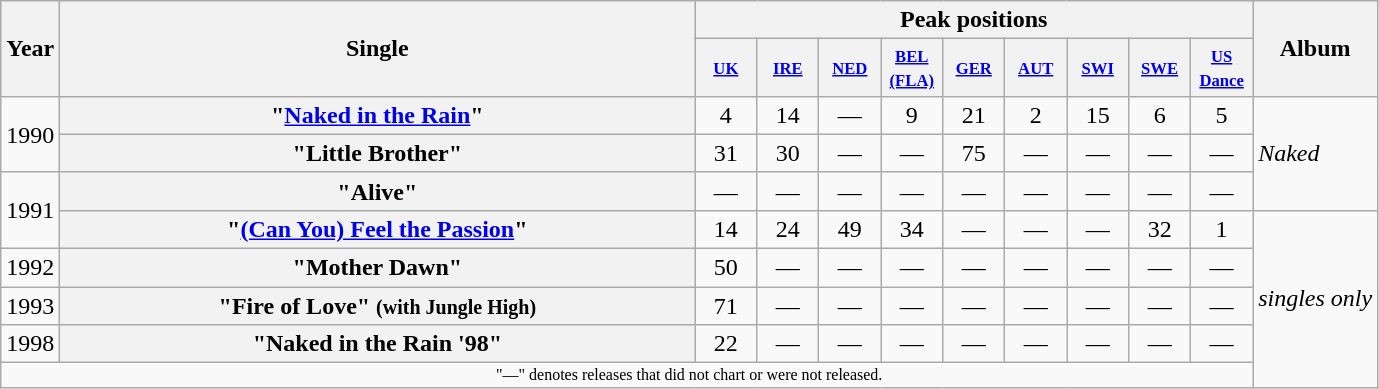<table class="wikitable plainrowheaders" style="text-align:center;">
<tr>
<th rowspan="2">Year</th>
<th rowspan="2" style="width:26em;">Single</th>
<th colspan="9">Peak positions</th>
<th rowspan="2">Album</th>
</tr>
<tr style="font-size:smaller;">
<th width="35"><small><a href='#'>UK</a></small><br></th>
<th width="35"><small><a href='#'>IRE</a></small></th>
<th width="35"><small><a href='#'>NED</a></small></th>
<th width="35"><small><a href='#'>BEL<br>(FLA)</a></small></th>
<th width="35"><small><a href='#'>GER</a></small><br></th>
<th width="35"><small><a href='#'>AUT</a></small></th>
<th width="35"><small><a href='#'>SWI</a></small></th>
<th width="35"><small><a href='#'>SWE</a></small></th>
<th width="35"><small><a href='#'>US Dance</a></small><br></th>
</tr>
<tr>
<td rowspan="2">1990</td>
<th scope="row">"<a href='#'>Naked in the Rain</a>"</th>
<td>4</td>
<td>14</td>
<td>—</td>
<td>9</td>
<td>21</td>
<td>2</td>
<td>15</td>
<td>6</td>
<td>5</td>
<td align="left" rowspan="3"><em>Naked</em></td>
</tr>
<tr>
<th scope="row">"Little Brother"</th>
<td>31</td>
<td>30</td>
<td>—</td>
<td>—</td>
<td>75</td>
<td>—</td>
<td>—</td>
<td>—</td>
<td>—</td>
</tr>
<tr>
<td rowspan="2">1991</td>
<th scope="row">"Alive"</th>
<td>—</td>
<td>—</td>
<td>—</td>
<td>—</td>
<td>—</td>
<td>—</td>
<td>—</td>
<td>—</td>
<td>—</td>
</tr>
<tr>
<th scope="row">"<a href='#'>(Can You) Feel the Passion</a>"</th>
<td>14</td>
<td>24</td>
<td>49</td>
<td>34</td>
<td>—</td>
<td>—</td>
<td>—</td>
<td>32</td>
<td>1</td>
<td rowspan="5" align="left"><em>singles only</em></td>
</tr>
<tr>
<td>1992</td>
<th scope="row">"Mother Dawn"</th>
<td>50</td>
<td>—</td>
<td>—</td>
<td>—</td>
<td>—</td>
<td>—</td>
<td>—</td>
<td>—</td>
<td>—</td>
</tr>
<tr>
<td>1993</td>
<th scope="row">"Fire of Love" <small>(with Jungle High)</small></th>
<td>71</td>
<td>—</td>
<td>—</td>
<td>—</td>
<td>—</td>
<td>—</td>
<td>—</td>
<td>—</td>
<td>—</td>
</tr>
<tr>
<td>1998</td>
<th scope="row">"Naked in the Rain '98"</th>
<td>22</td>
<td>—</td>
<td>—</td>
<td>—</td>
<td>—</td>
<td>—</td>
<td>—</td>
<td>—</td>
<td>—</td>
</tr>
<tr>
<td align="center" colspan="15" style="font-size:8pt">"—" denotes releases that did not chart or were not released.</td>
</tr>
</table>
